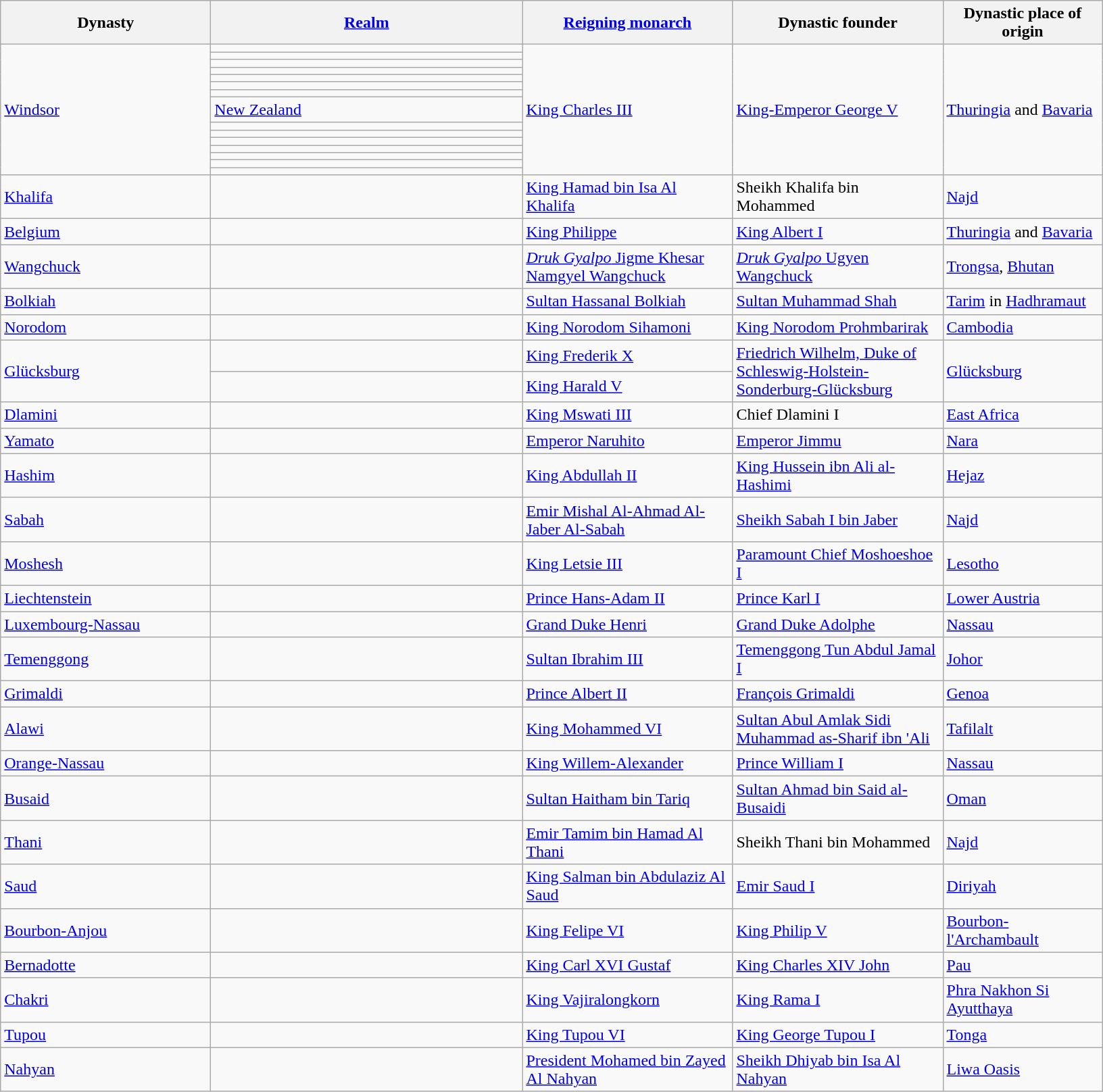<table class="wikitable">
<tr>
<th style="width:200px;">Dynasty</th>
<th style="width:300px;"><a href='#'>Realm</a></th>
<th style="width:200px;"><a href='#'>Reigning monarch</a></th>
<th style="width:200px;">Dynastic founder</th>
<th style="width:150px;">Dynastic place of origin</th>
</tr>
<tr>
<td rowspan=15><a href='#'>Windsor</a></td>
<td></td>
<td rowspan=15><a href='#'>King Charles III</a></td>
<td rowspan=15><a href='#'>King-Emperor George V</a></td>
<td rowspan=15><a href='#'>Thuringia</a> and <a href='#'>Bavaria</a><br></td>
</tr>
<tr>
<td></td>
</tr>
<tr>
<td></td>
</tr>
<tr>
<td></td>
</tr>
<tr>
<td></td>
</tr>
<tr>
<td></td>
</tr>
<tr>
<td></td>
</tr>
<tr>
<td> <a href='#'>New Zealand</a></td>
</tr>
<tr>
<td></td>
</tr>
<tr>
<td></td>
</tr>
<tr>
<td></td>
</tr>
<tr>
<td></td>
</tr>
<tr>
<td></td>
</tr>
<tr>
<td></td>
</tr>
<tr>
<td></td>
</tr>
<tr>
<td><a href='#'>Khalifa</a></td>
<td></td>
<td><a href='#'>King Hamad bin Isa Al Khalifa</a></td>
<td>Sheikh Khalifa bin Mohammed</td>
<td><a href='#'>Najd</a><br></td>
</tr>
<tr>
<td><a href='#'>Belgium</a></td>
<td></td>
<td><a href='#'>King Philippe</a></td>
<td><a href='#'>King Albert I</a></td>
<td><a href='#'>Thuringia</a> and <a href='#'>Bavaria</a><br></td>
</tr>
<tr>
<td><a href='#'>Wangchuck</a></td>
<td></td>
<td><a href='#'><em>Druk Gyalpo</em> Jigme Khesar Namgyel Wangchuck</a></td>
<td><a href='#'><em>Druk Gyalpo</em> Ugyen Wangchuck</a></td>
<td><a href='#'>Trongsa</a>, <a href='#'>Bhutan</a></td>
</tr>
<tr>
<td><a href='#'>Bolkiah</a></td>
<td></td>
<td><a href='#'>Sultan Hassanal Bolkiah</a></td>
<td><a href='#'>Sultan Muhammad Shah</a></td>
<td><a href='#'>Tarim</a> in <a href='#'>Hadhramaut</a><br></td>
</tr>
<tr>
<td><a href='#'>Norodom</a></td>
<td></td>
<td><a href='#'>King Norodom Sihamoni</a></td>
<td><a href='#'>King Norodom Prohmbarirak</a></td>
<td><a href='#'>Cambodia</a></td>
</tr>
<tr>
<td rowspan=2><a href='#'>Glücksburg</a></td>
<td></td>
<td><a href='#'>King Frederik X</a></td>
<td rowspan=2><a href='#'>Friedrich Wilhelm, Duke of Schleswig-Holstein-Sonderburg-Glücksburg</a></td>
<td rowspan=2><a href='#'>Glücksburg</a><br></td>
</tr>
<tr>
<td></td>
<td><a href='#'>King Harald V</a></td>
</tr>
<tr>
<td><a href='#'>Dlamini</a></td>
<td></td>
<td><a href='#'>King Mswati III</a></td>
<td>Chief Dlamini I</td>
<td><a href='#'>East Africa</a></td>
</tr>
<tr>
<td><a href='#'>Yamato</a></td>
<td></td>
<td><a href='#'>Emperor Naruhito</a></td>
<td><a href='#'>Emperor Jimmu</a></td>
<td><a href='#'>Nara</a><br></td>
</tr>
<tr>
<td><a href='#'>Hashim</a></td>
<td></td>
<td><a href='#'>King Abdullah II</a></td>
<td><a href='#'>King Hussein ibn Ali al-Hashimi</a></td>
<td><a href='#'>Hejaz</a><br></td>
</tr>
<tr>
<td><a href='#'>Sabah</a></td>
<td></td>
<td><a href='#'>Emir Mishal Al-Ahmad Al-Jaber Al-Sabah</a></td>
<td><a href='#'>Sheikh Sabah I bin Jaber</a></td>
<td><a href='#'>Najd</a><br></td>
</tr>
<tr>
<td><a href='#'>Moshesh</a></td>
<td></td>
<td><a href='#'>King Letsie III</a></td>
<td><a href='#'>Paramount Chief Moshoeshoe I</a></td>
<td><a href='#'>Lesotho</a></td>
</tr>
<tr>
<td><a href='#'>Liechtenstein</a></td>
<td></td>
<td><a href='#'>Prince Hans-Adam II</a></td>
<td><a href='#'>Prince Karl I</a></td>
<td><a href='#'>Lower Austria</a><br></td>
</tr>
<tr>
<td><a href='#'>Luxembourg-Nassau</a></td>
<td></td>
<td><a href='#'>Grand Duke Henri</a></td>
<td><a href='#'>Grand Duke Adolphe</a></td>
<td><a href='#'>Nassau</a><br></td>
</tr>
<tr>
<td><a href='#'>Temenggong</a></td>
<td></td>
<td><a href='#'>Sultan Ibrahim III</a></td>
<td><a href='#'>Temenggong Tun Abdul Jamal I</a></td>
<td><a href='#'>Johor</a><br></td>
</tr>
<tr>
<td><a href='#'>Grimaldi</a></td>
<td></td>
<td><a href='#'>Prince Albert II</a></td>
<td><a href='#'>François Grimaldi</a></td>
<td><a href='#'>Genoa</a><br></td>
</tr>
<tr>
<td><a href='#'>Alawi</a></td>
<td></td>
<td><a href='#'>King Mohammed VI</a></td>
<td><a href='#'>Sultan Abul Amlak Sidi Muhammad as-Sharif ibn 'Ali</a></td>
<td><a href='#'>Tafilalt</a><br></td>
</tr>
<tr>
<td><a href='#'>Orange-Nassau</a></td>
<td></td>
<td><a href='#'>King Willem-Alexander</a></td>
<td><a href='#'>Prince William I</a></td>
<td><a href='#'>Nassau</a><br></td>
</tr>
<tr>
<td><a href='#'>Busaid</a></td>
<td></td>
<td><a href='#'>Sultan Haitham bin Tariq</a></td>
<td><a href='#'>Sultan Ahmad bin Said al-Busaidi</a></td>
<td><a href='#'>Oman</a></td>
</tr>
<tr>
<td><a href='#'>Thani</a></td>
<td></td>
<td><a href='#'>Emir Tamim bin Hamad Al Thani</a></td>
<td>Sheikh Thani bin Mohammed</td>
<td><a href='#'>Najd</a><br></td>
</tr>
<tr>
<td><a href='#'>Saud</a></td>
<td></td>
<td><a href='#'>King Salman bin Abdulaziz Al Saud</a></td>
<td><a href='#'>Emir Saud I</a></td>
<td><a href='#'>Diriyah</a><br></td>
</tr>
<tr>
<td><a href='#'>Bourbon-Anjou</a></td>
<td></td>
<td><a href='#'>King Felipe VI</a></td>
<td><a href='#'>King Philip V</a></td>
<td><a href='#'>Bourbon-l'Archambault</a><br></td>
</tr>
<tr>
<td><a href='#'>Bernadotte</a></td>
<td></td>
<td><a href='#'>King Carl XVI Gustaf</a></td>
<td><a href='#'>King Charles XIV John</a></td>
<td><a href='#'>Pau</a><br></td>
</tr>
<tr>
<td><a href='#'>Chakri</a></td>
<td></td>
<td><a href='#'>King Vajiralongkorn</a></td>
<td><a href='#'>King Rama I</a></td>
<td><a href='#'>Phra Nakhon Si Ayutthaya</a><br></td>
</tr>
<tr>
<td><a href='#'>Tupou</a></td>
<td></td>
<td><a href='#'>King Tupou VI</a></td>
<td><a href='#'>King George Tupou I</a></td>
<td><a href='#'>Tonga</a></td>
</tr>
<tr>
<td><a href='#'>Nahyan</a></td>
<td></td>
<td><a href='#'>President Mohamed bin Zayed Al Nahyan</a></td>
<td><a href='#'>Sheikh Dhiyab bin Isa Al Nahyan</a></td>
<td><a href='#'>Liwa Oasis</a><br></td>
</tr>
</table>
